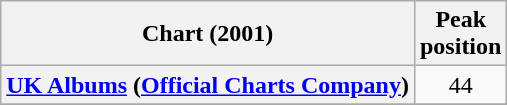<table class="wikitable sortable plainrowheaders" style="text-align:center;">
<tr>
<th>Chart (2001)</th>
<th>Peak<br>position</th>
</tr>
<tr>
<th scope="row"><a href='#'>UK Albums</a> (<a href='#'>Official Charts Company</a>)</th>
<td>44</td>
</tr>
<tr>
</tr>
</table>
